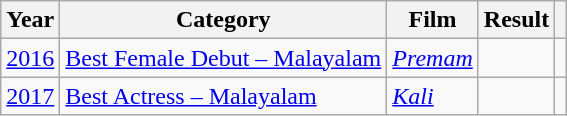<table class="wikitable sortable plainrowheaders">
<tr>
<th scope="col">Year</th>
<th scope="col">Category</th>
<th scope="col">Film</th>
<th scope="col">Result</th>
<th scope="col" class="unsortable"></th>
</tr>
<tr>
<td><a href='#'>2016</a></td>
<td><a href='#'>Best Female Debut – Malayalam</a></td>
<td><em><a href='#'>Premam</a></em></td>
<td></td>
<td style="text-align:center;"></td>
</tr>
<tr>
<td><a href='#'>2017</a></td>
<td><a href='#'>Best Actress – Malayalam</a></td>
<td><em><a href='#'>Kali</a></em></td>
<td></td>
<td style="text-align:center;"></td>
</tr>
</table>
